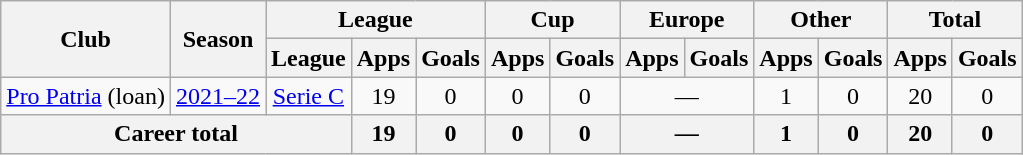<table class="wikitable" style="text-align: center;">
<tr>
<th rowspan="2">Club</th>
<th rowspan="2">Season</th>
<th colspan="3">League</th>
<th colspan="2">Cup</th>
<th colspan="2">Europe</th>
<th colspan="2">Other</th>
<th colspan="2">Total</th>
</tr>
<tr>
<th>League</th>
<th>Apps</th>
<th>Goals</th>
<th>Apps</th>
<th>Goals</th>
<th>Apps</th>
<th>Goals</th>
<th>Apps</th>
<th>Goals</th>
<th>Apps</th>
<th>Goals</th>
</tr>
<tr>
<td><a href='#'>Pro Patria</a> (loan)</td>
<td><a href='#'>2021–22</a></td>
<td><a href='#'>Serie C</a></td>
<td>19</td>
<td>0</td>
<td>0</td>
<td>0</td>
<td colspan="2">—</td>
<td>1</td>
<td>0</td>
<td>20</td>
<td>0</td>
</tr>
<tr>
<th colspan="3">Career total</th>
<th>19</th>
<th>0</th>
<th>0</th>
<th>0</th>
<th colspan="2">—</th>
<th>1</th>
<th>0</th>
<th>20</th>
<th>0</th>
</tr>
</table>
